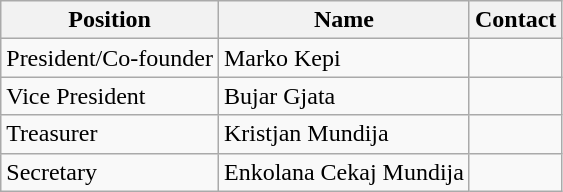<table class="wikitable">
<tr>
<th>Position</th>
<th>Name</th>
<th>Contact</th>
</tr>
<tr>
<td>President/Co-founder</td>
<td>Marko Kepi</td>
<td></td>
</tr>
<tr>
<td>Vice President</td>
<td>Bujar Gjata</td>
<td></td>
</tr>
<tr>
<td>Treasurer</td>
<td>Kristjan Mundija</td>
<td></td>
</tr>
<tr>
<td>Secretary</td>
<td>Enkolana Cekaj Mundija</td>
<td></td>
</tr>
</table>
